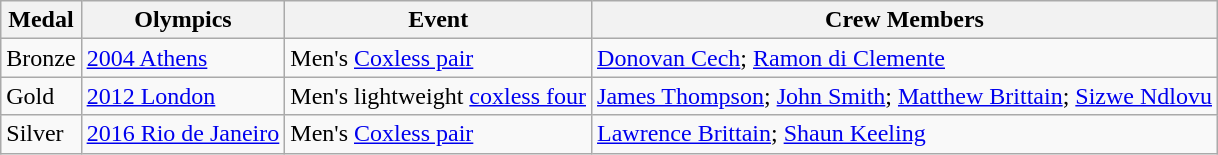<table class="wikitable">
<tr>
<th>Medal</th>
<th>Olympics</th>
<th>Event</th>
<th>Crew Members</th>
</tr>
<tr>
<td>Bronze</td>
<td><a href='#'>2004 Athens</a></td>
<td>Men's <a href='#'>Coxless pair</a></td>
<td><a href='#'>Donovan Cech</a>; <a href='#'>Ramon di Clemente</a></td>
</tr>
<tr>
<td>Gold</td>
<td><a href='#'>2012 London</a></td>
<td>Men's lightweight <a href='#'>coxless four</a></td>
<td><a href='#'>James Thompson</a>; <a href='#'>John Smith</a>; <a href='#'>Matthew Brittain</a>; <a href='#'>Sizwe Ndlovu</a></td>
</tr>
<tr>
<td>Silver</td>
<td><a href='#'>2016 Rio de Janeiro</a></td>
<td>Men's <a href='#'>Coxless pair</a></td>
<td><a href='#'>Lawrence Brittain</a>; <a href='#'>Shaun Keeling</a></td>
</tr>
</table>
